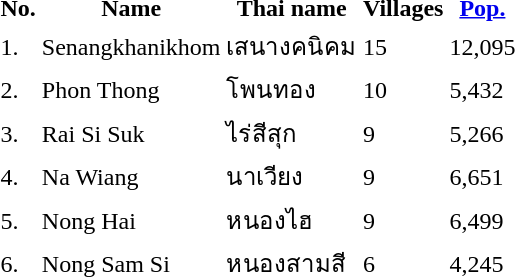<table>
<tr>
<th>No.</th>
<th>Name</th>
<th>Thai name</th>
<th>Villages</th>
<th><a href='#'>Pop.</a></th>
</tr>
<tr>
<td>1.</td>
<td>Senangkhanikhom</td>
<td>เสนางคนิคม</td>
<td>15</td>
<td>12,095</td>
<td></td>
</tr>
<tr>
<td>2.</td>
<td>Phon Thong</td>
<td>โพนทอง</td>
<td>10</td>
<td>5,432</td>
<td></td>
</tr>
<tr>
<td>3.</td>
<td>Rai Si Suk</td>
<td>ไร่สีสุก</td>
<td>9</td>
<td>5,266</td>
<td></td>
</tr>
<tr>
<td>4.</td>
<td>Na Wiang</td>
<td>นาเวียง</td>
<td>9</td>
<td>6,651</td>
<td></td>
</tr>
<tr>
<td>5.</td>
<td>Nong Hai</td>
<td>หนองไฮ</td>
<td>9</td>
<td>6,499</td>
<td></td>
</tr>
<tr>
<td>6.</td>
<td>Nong Sam Si</td>
<td>หนองสามสี</td>
<td>6</td>
<td>4,245</td>
<td></td>
</tr>
</table>
